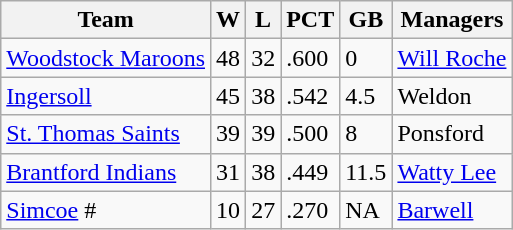<table class="wikitable">
<tr>
<th>Team</th>
<th>W</th>
<th>L</th>
<th>PCT</th>
<th>GB</th>
<th>Managers</th>
</tr>
<tr>
<td><a href='#'>Woodstock Maroons</a></td>
<td>48</td>
<td>32</td>
<td>.600</td>
<td>0</td>
<td><a href='#'>Will Roche</a></td>
</tr>
<tr>
<td><a href='#'>Ingersoll</a></td>
<td>45</td>
<td>38</td>
<td>.542</td>
<td>4.5</td>
<td>Weldon</td>
</tr>
<tr>
<td><a href='#'>St. Thomas Saints</a></td>
<td>39</td>
<td>39</td>
<td>.500</td>
<td>8</td>
<td>Ponsford</td>
</tr>
<tr>
<td><a href='#'>Brantford Indians</a></td>
<td>31</td>
<td>38</td>
<td>.449</td>
<td>11.5</td>
<td><a href='#'>Watty Lee</a></td>
</tr>
<tr>
<td><a href='#'>Simcoe</a> #</td>
<td>10</td>
<td>27</td>
<td>.270</td>
<td>NA</td>
<td><a href='#'>Barwell</a></td>
</tr>
</table>
